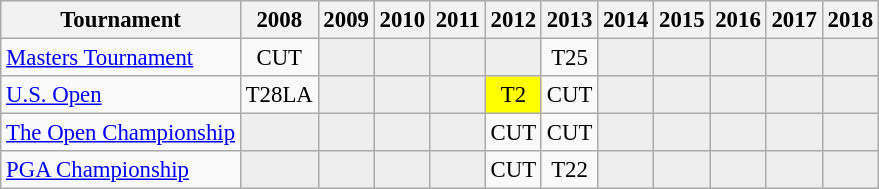<table class="wikitable" style="font-size:95%;text-align:center;">
<tr>
<th>Tournament</th>
<th>2008</th>
<th>2009</th>
<th>2010</th>
<th>2011</th>
<th>2012</th>
<th>2013</th>
<th>2014</th>
<th>2015</th>
<th>2016</th>
<th>2017</th>
<th>2018</th>
</tr>
<tr>
<td align=left><a href='#'>Masters Tournament</a></td>
<td>CUT</td>
<td style="background:#eeeeee;"></td>
<td style="background:#eeeeee;"></td>
<td style="background:#eeeeee;"></td>
<td style="background:#eeeeee;"></td>
<td>T25</td>
<td style="background:#eeeeee;"></td>
<td style="background:#eeeeee;"></td>
<td style="background:#eeeeee;"></td>
<td style="background:#eeeeee;"></td>
<td style="background:#eeeeee;"></td>
</tr>
<tr>
<td align=left><a href='#'>U.S. Open</a></td>
<td>T28<span>LA</span></td>
<td style="background:#eeeeee;"></td>
<td style="background:#eeeeee;"></td>
<td style="background:#eeeeee;"></td>
<td style="background:yellow;">T2</td>
<td>CUT</td>
<td style="background:#eeeeee;"></td>
<td style="background:#eeeeee;"></td>
<td style="background:#eeeeee;"></td>
<td style="background:#eeeeee;"></td>
<td style="background:#eeeeee;"></td>
</tr>
<tr>
<td align=left><a href='#'>The Open Championship</a></td>
<td style="background:#eeeeee;"></td>
<td style="background:#eeeeee;"></td>
<td style="background:#eeeeee;"></td>
<td style="background:#eeeeee;"></td>
<td>CUT</td>
<td>CUT</td>
<td style="background:#eeeeee;"></td>
<td style="background:#eeeeee;"></td>
<td style="background:#eeeeee;"></td>
<td style="background:#eeeeee;"></td>
<td style="background:#eeeeee;"></td>
</tr>
<tr>
<td align=left><a href='#'>PGA Championship</a></td>
<td style="background:#eeeeee;"></td>
<td style="background:#eeeeee;"></td>
<td style="background:#eeeeee;"></td>
<td style="background:#eeeeee;"></td>
<td>CUT</td>
<td>T22</td>
<td style="background:#eeeeee;"></td>
<td style="background:#eeeeee;"></td>
<td style="background:#eeeeee;"></td>
<td style="background:#eeeeee;"></td>
<td style="background:#eeeeee;"></td>
</tr>
</table>
